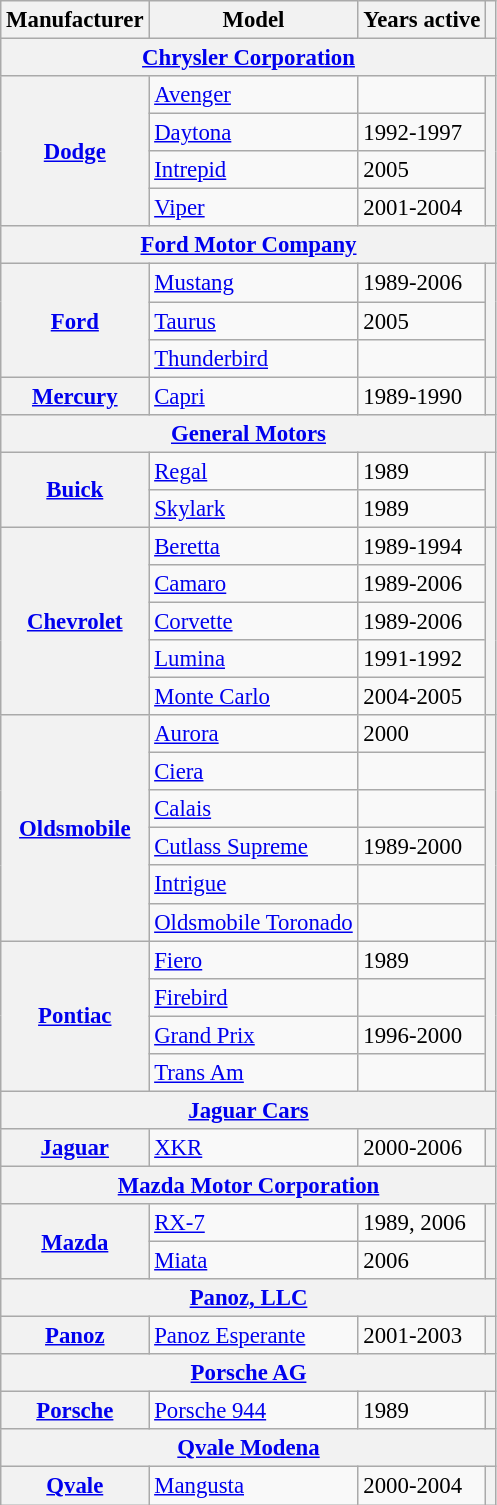<table class="wikitable" style="font-size: 95%;">
<tr>
<th>Manufacturer</th>
<th>Model</th>
<th>Years active</th>
<th></th>
</tr>
<tr>
<th colspan=4><a href='#'>Chrysler Corporation</a> </th>
</tr>
<tr>
<th rowspan=4><a href='#'>Dodge</a></th>
<td><a href='#'>Avenger</a></td>
<td></td>
<th rowspan=4></th>
</tr>
<tr>
<td><a href='#'>Daytona</a></td>
<td>1992-1997</td>
</tr>
<tr>
<td><a href='#'>Intrepid</a></td>
<td>2005</td>
</tr>
<tr>
<td><a href='#'>Viper</a></td>
<td>2001-2004</td>
</tr>
<tr>
<th colspan=4><a href='#'>Ford Motor Company</a> </th>
</tr>
<tr>
<th rowspan=3><a href='#'>Ford</a></th>
<td><a href='#'>Mustang</a></td>
<td>1989-2006</td>
<th rowspan=3></th>
</tr>
<tr>
<td><a href='#'>Taurus</a></td>
<td>2005</td>
</tr>
<tr>
<td><a href='#'>Thunderbird</a></td>
<td></td>
</tr>
<tr>
<th rowspan=1><a href='#'>Mercury</a></th>
<td><a href='#'>Capri</a></td>
<td>1989-1990</td>
<th rowspan=1></th>
</tr>
<tr>
<th colspan=4><a href='#'>General Motors</a> </th>
</tr>
<tr>
<th rowspan=2><a href='#'>Buick</a></th>
<td><a href='#'>Regal</a></td>
<td>1989</td>
<th rowspan=2></th>
</tr>
<tr>
<td><a href='#'>Skylark</a></td>
<td>1989</td>
</tr>
<tr>
<th rowspan=5><a href='#'>Chevrolet</a></th>
<td><a href='#'>Beretta</a></td>
<td>1989-1994</td>
<th rowspan=5></th>
</tr>
<tr>
<td><a href='#'>Camaro</a></td>
<td>1989-2006</td>
</tr>
<tr>
<td><a href='#'>Corvette</a></td>
<td>1989-2006</td>
</tr>
<tr>
<td><a href='#'>Lumina</a></td>
<td>1991-1992</td>
</tr>
<tr>
<td><a href='#'>Monte Carlo</a></td>
<td>2004-2005</td>
</tr>
<tr>
<th rowspan=6><a href='#'>Oldsmobile</a></th>
<td><a href='#'>Aurora</a></td>
<td>2000</td>
<th rowspan=6></th>
</tr>
<tr>
<td><a href='#'>Ciera</a></td>
<td></td>
</tr>
<tr>
<td><a href='#'>Calais</a></td>
<td></td>
</tr>
<tr>
<td><a href='#'>Cutlass Supreme</a></td>
<td>1989-2000</td>
</tr>
<tr>
<td><a href='#'>Intrigue</a></td>
<td></td>
</tr>
<tr>
<td><a href='#'>Oldsmobile Toronado</a></td>
<td></td>
</tr>
<tr>
<th rowspan=4><a href='#'>Pontiac</a></th>
<td><a href='#'>Fiero</a></td>
<td>1989</td>
<th rowspan=4></th>
</tr>
<tr>
<td><a href='#'>Firebird</a></td>
<td></td>
</tr>
<tr>
<td><a href='#'>Grand Prix</a></td>
<td>1996-2000</td>
</tr>
<tr>
<td><a href='#'>Trans Am</a></td>
<td></td>
</tr>
<tr>
<th colspan=4><a href='#'>Jaguar Cars</a> </th>
</tr>
<tr>
<th rowspan=1><a href='#'>Jaguar</a></th>
<td><a href='#'>XKR</a></td>
<td>2000-2006</td>
<th rowspan=1></th>
</tr>
<tr>
<th colspan=4><a href='#'>Mazda Motor Corporation</a> </th>
</tr>
<tr>
<th rowspan=2><a href='#'>Mazda</a></th>
<td><a href='#'>RX-7</a></td>
<td>1989, 2006</td>
<th rowspan=2></th>
</tr>
<tr>
<td><a href='#'>Miata</a></td>
<td>2006</td>
</tr>
<tr>
<th colspan=4><a href='#'>Panoz, LLC</a> </th>
</tr>
<tr>
<th rowspan=1><a href='#'>Panoz</a></th>
<td><a href='#'>Panoz Esperante</a></td>
<td>2001-2003</td>
<th rowspan=1></th>
</tr>
<tr>
<th colspan=4><a href='#'>Porsche AG</a> </th>
</tr>
<tr>
<th rowspan=1><a href='#'>Porsche</a></th>
<td><a href='#'>Porsche 944</a></td>
<td>1989</td>
<th rowspan=1></th>
</tr>
<tr>
<th colspan=4><a href='#'>Qvale Modena</a> </th>
</tr>
<tr>
<th rowspan=1><a href='#'>Qvale</a></th>
<td><a href='#'>Mangusta</a></td>
<td>2000-2004</td>
<th rowspan=1></th>
</tr>
</table>
